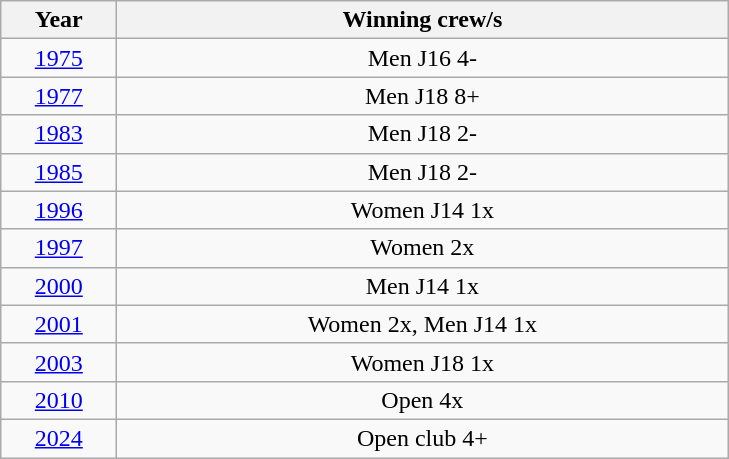<table class="wikitable" style="text-align:center">
<tr>
<th width=70>Year</th>
<th width=400>Winning crew/s</th>
</tr>
<tr>
<td><a href='#'>1975</a></td>
<td>Men J16 4-</td>
</tr>
<tr>
<td><a href='#'>1977</a></td>
<td>Men J18 8+</td>
</tr>
<tr>
<td><a href='#'>1983</a></td>
<td>Men J18 2-</td>
</tr>
<tr>
<td><a href='#'>1985</a></td>
<td>Men J18 2-</td>
</tr>
<tr>
<td><a href='#'>1996</a></td>
<td>Women J14 1x</td>
</tr>
<tr>
<td><a href='#'>1997</a></td>
<td>Women 2x</td>
</tr>
<tr>
<td><a href='#'>2000</a></td>
<td>Men J14 1x</td>
</tr>
<tr>
<td><a href='#'>2001</a></td>
<td>Women 2x, Men J14 1x</td>
</tr>
<tr>
<td><a href='#'>2003</a></td>
<td>Women J18 1x</td>
</tr>
<tr>
<td><a href='#'>2010</a></td>
<td>Open 4x </td>
</tr>
<tr>
<td><a href='#'>2024</a></td>
<td>Open club 4+</td>
</tr>
</table>
